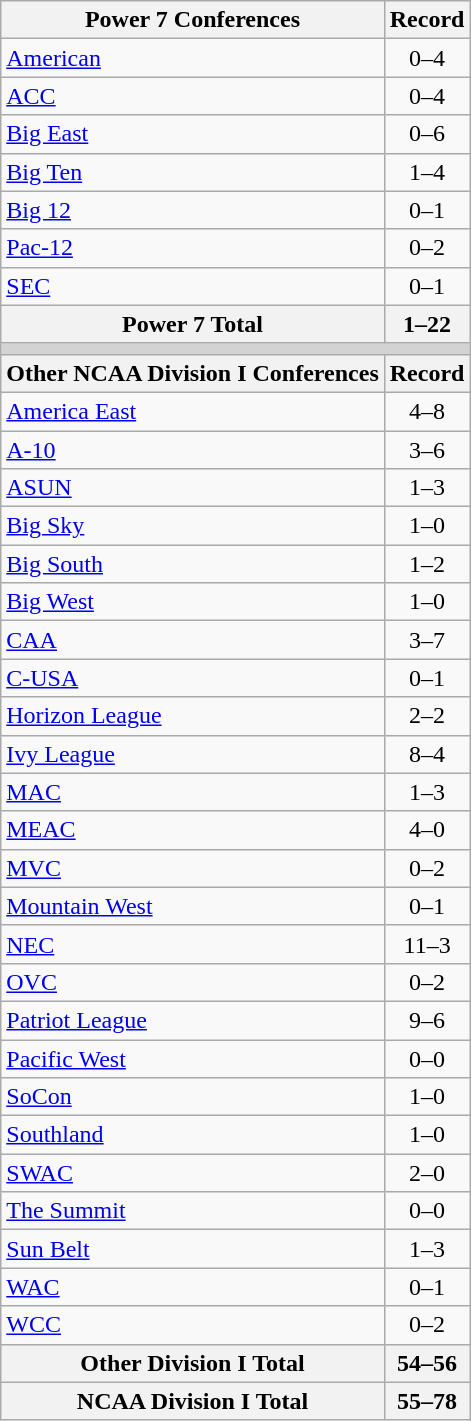<table class="wikitable">
<tr>
<th>Power 7 Conferences</th>
<th>Record</th>
</tr>
<tr>
<td><a href='#'>American</a></td>
<td align=center>0–4</td>
</tr>
<tr>
<td><a href='#'>ACC</a></td>
<td align=center>0–4</td>
</tr>
<tr>
<td><a href='#'>Big East</a></td>
<td align=center>0–6</td>
</tr>
<tr>
<td><a href='#'>Big Ten</a></td>
<td align=center>1–4</td>
</tr>
<tr>
<td><a href='#'>Big 12</a></td>
<td align=center>0–1</td>
</tr>
<tr>
<td><a href='#'>Pac-12</a></td>
<td align=center>0–2</td>
</tr>
<tr>
<td><a href='#'>SEC</a></td>
<td align=center>0–1</td>
</tr>
<tr>
<th>Power 7 Total</th>
<th>1–22</th>
</tr>
<tr>
<th colspan="2" style="background:lightgrey;"></th>
</tr>
<tr>
<th>Other NCAA Division I Conferences</th>
<th>Record</th>
</tr>
<tr>
<td><a href='#'>America East</a></td>
<td align=center>4–8</td>
</tr>
<tr>
<td><a href='#'>A-10</a></td>
<td align=center>3–6</td>
</tr>
<tr>
<td><a href='#'>ASUN</a></td>
<td align=center>1–3</td>
</tr>
<tr>
<td><a href='#'>Big Sky</a></td>
<td align=center>1–0</td>
</tr>
<tr>
<td><a href='#'>Big South</a></td>
<td align=center>1–2</td>
</tr>
<tr>
<td><a href='#'>Big West</a></td>
<td align=center>1–0</td>
</tr>
<tr>
<td><a href='#'>CAA</a></td>
<td align=center>3–7</td>
</tr>
<tr>
<td><a href='#'>C-USA</a></td>
<td align=center>0–1</td>
</tr>
<tr>
<td><a href='#'>Horizon League</a></td>
<td align=center>2–2</td>
</tr>
<tr>
<td><a href='#'>Ivy League</a></td>
<td align=center>8–4</td>
</tr>
<tr>
<td><a href='#'>MAC</a></td>
<td align=center>1–3</td>
</tr>
<tr>
<td><a href='#'>MEAC</a></td>
<td align=center>4–0</td>
</tr>
<tr>
<td><a href='#'>MVC</a></td>
<td align=center>0–2</td>
</tr>
<tr>
<td><a href='#'>Mountain West</a></td>
<td align=center>0–1</td>
</tr>
<tr>
<td><a href='#'>NEC</a></td>
<td align=center>11–3</td>
</tr>
<tr>
<td><a href='#'>OVC</a></td>
<td align=center>0–2</td>
</tr>
<tr>
<td><a href='#'>Patriot League</a></td>
<td align=center>9–6</td>
</tr>
<tr>
<td><a href='#'>Pacific West</a></td>
<td align=center>0–0</td>
</tr>
<tr>
<td><a href='#'>SoCon</a></td>
<td align=center>1–0</td>
</tr>
<tr>
<td><a href='#'>Southland</a></td>
<td align=center>1–0</td>
</tr>
<tr>
<td><a href='#'>SWAC</a></td>
<td align=center>2–0</td>
</tr>
<tr>
<td><a href='#'>The Summit</a></td>
<td align=center>0–0</td>
</tr>
<tr>
<td><a href='#'>Sun Belt</a></td>
<td align=center>1–3</td>
</tr>
<tr>
<td><a href='#'>WAC</a></td>
<td align=center>0–1</td>
</tr>
<tr>
<td><a href='#'>WCC</a></td>
<td align=center>0–2</td>
</tr>
<tr>
<th>Other Division I Total</th>
<th>54–56</th>
</tr>
<tr>
<th>NCAA Division I Total</th>
<th>55–78</th>
</tr>
</table>
